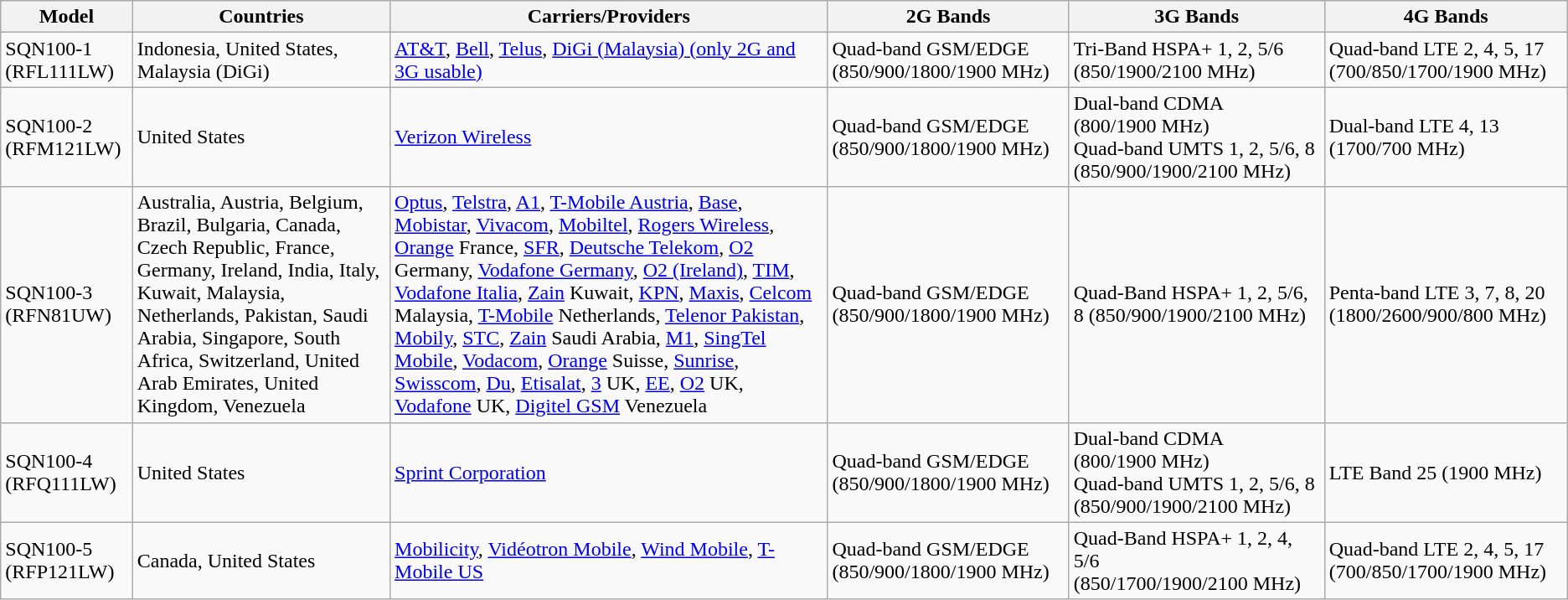<table class="wikitable">
<tr>
<th>Model</th>
<th>Countries</th>
<th>Carriers/Providers</th>
<th>2G Bands</th>
<th>3G Bands</th>
<th>4G Bands</th>
</tr>
<tr>
<td>SQN100-1 (RFL111LW)</td>
<td>Indonesia, United States, Malaysia (DiGi)</td>
<td><a href='#'>AT&T</a>, <a href='#'>Bell</a>, <a href='#'>Telus</a>, <a href='#'>DiGi (Malaysia) (only 2G and 3G usable)</a></td>
<td>Quad-band GSM/EDGE (850/900/1800/1900 MHz)</td>
<td>Tri-Band HSPA+ 1, 2, 5/6 (850/1900/2100 MHz)</td>
<td>Quad-band LTE 2, 4, 5, 17 (700/850/1700/1900 MHz)</td>
</tr>
<tr>
<td>SQN100-2 (RFM121LW)</td>
<td>United States</td>
<td><a href='#'>Verizon Wireless</a></td>
<td>Quad-band GSM/EDGE (850/900/1800/1900 MHz)</td>
<td>Dual-band CDMA (800/1900 MHz) <br>Quad-band UMTS 1, 2, 5/6, 8 (850/900/1900/2100 MHz)</td>
<td>Dual-band LTE 4, 13 (1700/700 MHz)</td>
</tr>
<tr>
<td>SQN100-3 (RFN81UW)</td>
<td>Australia, Austria, Belgium, Brazil, Bulgaria, Canada, Czech Republic, France, Germany, Ireland, India, Italy, Kuwait, Malaysia, Netherlands, Pakistan, Saudi Arabia, Singapore, South Africa, Switzerland, United Arab Emirates, United Kingdom, Venezuela</td>
<td><a href='#'>Optus</a>, <a href='#'>Telstra</a>, <a href='#'>A1</a>, <a href='#'>T-Mobile Austria</a>, <a href='#'>Base</a>, <a href='#'>Mobistar</a>, <a href='#'>Vivacom</a>, <a href='#'>Mobiltel</a>, <a href='#'>Rogers Wireless</a>, <a href='#'>Orange</a> France, <a href='#'>SFR</a>, <a href='#'>Deutsche Telekom</a>, <a href='#'>O2</a> Germany, <a href='#'>Vodafone Germany</a>, <a href='#'>O2 (Ireland)</a>, <a href='#'>TIM</a>, <a href='#'>Vodafone Italia</a>, <a href='#'>Zain</a> Kuwait, <a href='#'>KPN</a>, <a href='#'>Maxis</a>, <a href='#'>Celcom</a> Malaysia, <a href='#'>T-Mobile</a> Netherlands, <a href='#'>Telenor Pakistan</a>, <a href='#'>Mobily</a>, <a href='#'>STC</a>, <a href='#'>Zain</a> Saudi Arabia, <a href='#'>M1</a>, <a href='#'>SingTel Mobile</a>, <a href='#'>Vodacom</a>, <a href='#'>Orange</a> Suisse, <a href='#'>Sunrise</a>, <a href='#'>Swisscom</a>, <a href='#'>Du</a>, <a href='#'>Etisalat</a>, <a href='#'>3</a> UK, <a href='#'>EE</a>, <a href='#'>O2</a> UK, <a href='#'>Vodafone</a> UK, <a href='#'>Digitel GSM</a> Venezuela</td>
<td>Quad-band GSM/EDGE (850/900/1800/1900 MHz)</td>
<td>Quad-Band HSPA+ 1, 2, 5/6, 8 (850/900/1900/2100 MHz)</td>
<td>Penta-band LTE 3, 7, 8, 20 (1800/2600/900/800 MHz)</td>
</tr>
<tr>
<td>SQN100-4 (RFQ111LW)</td>
<td>United States</td>
<td><a href='#'>Sprint Corporation</a></td>
<td>Quad-band GSM/EDGE (850/900/1800/1900 MHz)</td>
<td>Dual-band CDMA (800/1900 MHz) <br>Quad-band UMTS 1, 2, 5/6, 8 (850/900/1900/2100 MHz)</td>
<td>LTE Band 25 (1900 MHz)</td>
</tr>
<tr>
<td>SQN100-5 (RFP121LW)</td>
<td>Canada, United States</td>
<td><a href='#'>Mobilicity</a>, <a href='#'>Vidéotron Mobile</a>, <a href='#'>Wind Mobile</a>, <a href='#'>T-Mobile US</a></td>
<td>Quad-band GSM/EDGE (850/900/1800/1900 MHz)</td>
<td>Quad-Band HSPA+ 1, 2, 4, 5/6 (850/1700/1900/2100 MHz)</td>
<td>Quad-band LTE 2, 4, 5, 17 (700/850/1700/1900 MHz)</td>
</tr>
</table>
